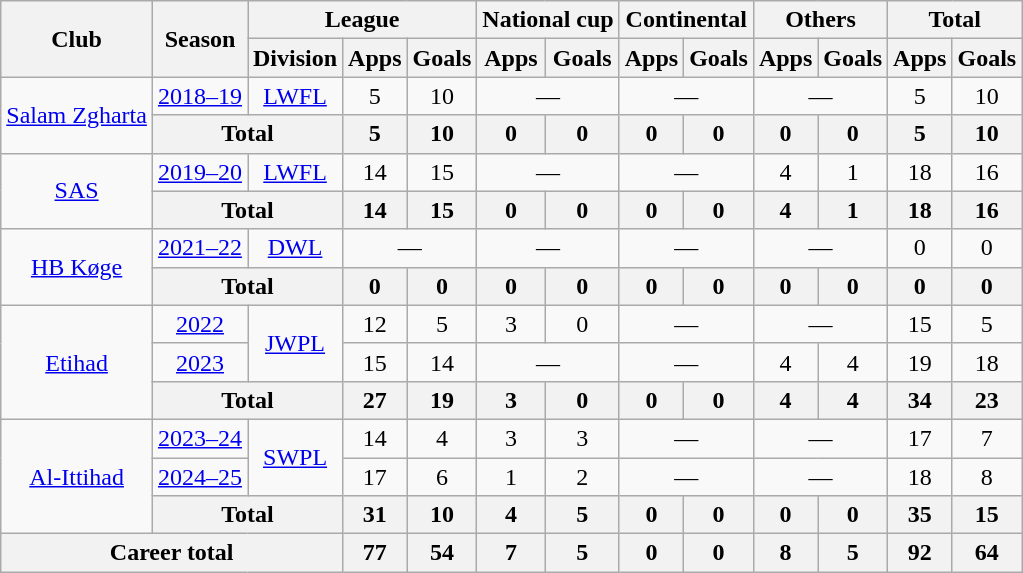<table class="wikitable" style="text-align: center;">
<tr>
<th rowspan="2">Club</th>
<th rowspan="2">Season</th>
<th colspan="3">League</th>
<th colspan="2">National cup</th>
<th colspan="2">Continental</th>
<th colspan="2">Others</th>
<th colspan="2">Total</th>
</tr>
<tr>
<th>Division</th>
<th>Apps</th>
<th>Goals</th>
<th>Apps</th>
<th>Goals</th>
<th>Apps</th>
<th>Goals</th>
<th>Apps</th>
<th>Goals</th>
<th>Apps</th>
<th>Goals</th>
</tr>
<tr>
<td rowspan="2"><a href='#'>Salam Zgharta</a></td>
<td><a href='#'>2018–19</a></td>
<td rowspan="1"><a href='#'>LWFL</a></td>
<td>5</td>
<td>10</td>
<td colspan="2">—</td>
<td colspan="2">—</td>
<td colspan="2">—</td>
<td>5</td>
<td>10</td>
</tr>
<tr>
<th colspan="2">Total</th>
<th>5</th>
<th>10</th>
<th>0</th>
<th>0</th>
<th>0</th>
<th>0</th>
<th>0</th>
<th>0</th>
<th>5</th>
<th>10</th>
</tr>
<tr>
<td rowspan="2"><a href='#'>SAS</a></td>
<td><a href='#'>2019–20</a></td>
<td rowspan="1"><a href='#'>LWFL</a></td>
<td>14</td>
<td>15</td>
<td colspan="2">—</td>
<td colspan="2">—</td>
<td>4</td>
<td>1</td>
<td>18</td>
<td>16</td>
</tr>
<tr>
<th colspan="2">Total</th>
<th>14</th>
<th>15</th>
<th>0</th>
<th>0</th>
<th>0</th>
<th>0</th>
<th>4</th>
<th>1</th>
<th>18</th>
<th>16</th>
</tr>
<tr>
<td rowspan="2"><a href='#'>HB Køge</a></td>
<td><a href='#'>2021–22</a></td>
<td rowspan="1"><a href='#'>DWL</a></td>
<td colspan="2">—</td>
<td colspan="2">—</td>
<td colspan="2">—</td>
<td colspan="2">—</td>
<td>0</td>
<td>0</td>
</tr>
<tr>
<th colspan="2">Total</th>
<th>0</th>
<th>0</th>
<th>0</th>
<th>0</th>
<th>0</th>
<th>0</th>
<th>0</th>
<th>0</th>
<th>0</th>
<th>0</th>
</tr>
<tr>
<td rowspan="3"><a href='#'>Etihad</a></td>
<td><a href='#'>2022</a></td>
<td rowspan="2"><a href='#'>JWPL</a></td>
<td>12</td>
<td>5</td>
<td>3</td>
<td>0</td>
<td colspan="2">—</td>
<td colspan="2">—</td>
<td>15</td>
<td>5</td>
</tr>
<tr>
<td><a href='#'>2023</a></td>
<td>15</td>
<td>14</td>
<td colspan="2">—</td>
<td colspan="2">—</td>
<td>4</td>
<td>4</td>
<td>19</td>
<td>18</td>
</tr>
<tr>
<th colspan="2">Total</th>
<th>27</th>
<th>19</th>
<th>3</th>
<th>0</th>
<th>0</th>
<th>0</th>
<th>4</th>
<th>4</th>
<th>34</th>
<th>23</th>
</tr>
<tr>
<td rowspan="3"><a href='#'>Al-Ittihad</a></td>
<td><a href='#'>2023–24</a></td>
<td rowspan="2"><a href='#'>SWPL</a></td>
<td>14</td>
<td>4</td>
<td>3</td>
<td>3</td>
<td colspan="2">—</td>
<td colspan="2">—</td>
<td>17</td>
<td>7</td>
</tr>
<tr>
<td><a href='#'>2024–25</a></td>
<td>17</td>
<td>6</td>
<td>1</td>
<td>2</td>
<td colspan="2">—</td>
<td colspan="2">—</td>
<td>18</td>
<td>8</td>
</tr>
<tr>
<th colspan="2">Total</th>
<th>31</th>
<th>10</th>
<th>4</th>
<th>5</th>
<th>0</th>
<th>0</th>
<th>0</th>
<th>0</th>
<th>35</th>
<th>15</th>
</tr>
<tr>
<th colspan="3">Career total</th>
<th>77</th>
<th>54</th>
<th>7</th>
<th>5</th>
<th>0</th>
<th>0</th>
<th>8</th>
<th>5</th>
<th>92</th>
<th>64</th>
</tr>
</table>
